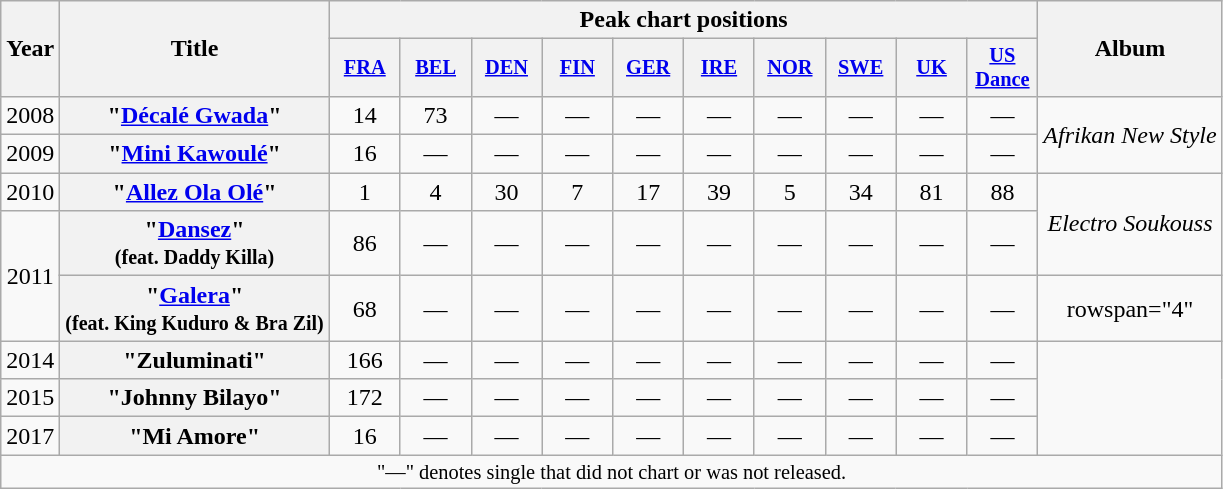<table class="wikitable plainrowheaders" style="text-align:center;">
<tr>
<th scope="col" rowspan="2">Year</th>
<th scope="col" rowspan="2">Title</th>
<th scope="col" colspan="10">Peak chart positions</th>
<th scope="col" rowspan="2">Album</th>
</tr>
<tr>
<th scope="col" style="width:3em;font-size:85%;"><a href='#'>FRA</a><br></th>
<th scope="col" style="width:3em;font-size:85%;"><a href='#'>BEL</a><br></th>
<th scope="col" style="width:3em;font-size:85%;"><a href='#'>DEN</a><br></th>
<th scope="col" style="width:3em;font-size:85%;"><a href='#'>FIN</a><br></th>
<th scope="col" style="width:3em;font-size:85%;"><a href='#'>GER</a><br></th>
<th scope="col" style="width:3em;font-size:85%;"><a href='#'>IRE</a><br></th>
<th scope="col" style="width:3em;font-size:85%;"><a href='#'>NOR</a><br></th>
<th scope="col" style="width:3em;font-size:85%;"><a href='#'>SWE</a><br></th>
<th scope="col" style="width:3em;font-size:85%;"><a href='#'>UK</a><br></th>
<th scope="col" style="width:3em;font-size:85%;"><a href='#'>US<br>Dance</a><br></th>
</tr>
<tr>
<td>2008</td>
<th scope="row">"<a href='#'>Décalé Gwada</a>"</th>
<td>14</td>
<td>73</td>
<td>—</td>
<td>—</td>
<td>—</td>
<td>—</td>
<td>—</td>
<td>—</td>
<td>—</td>
<td>—</td>
<td rowspan="2"><em>Afrikan New Style</em></td>
</tr>
<tr>
<td>2009</td>
<th scope="row">"<a href='#'>Mini Kawoulé</a>"</th>
<td>16</td>
<td>—</td>
<td>—</td>
<td>—</td>
<td>—</td>
<td>—</td>
<td>—</td>
<td>—</td>
<td>—</td>
<td>—</td>
</tr>
<tr>
<td>2010</td>
<th scope="row">"<a href='#'>Allez Ola Olé</a>"</th>
<td>1</td>
<td>4</td>
<td>30</td>
<td>7</td>
<td>17</td>
<td>39</td>
<td>5</td>
<td>34</td>
<td>81</td>
<td>88</td>
<td rowspan="2"><em>Electro Soukouss</em></td>
</tr>
<tr>
<td rowspan="2">2011</td>
<th scope="row">"<a href='#'>Dansez</a>" <br><small>(feat. Daddy Killa)</small></th>
<td>86</td>
<td>—</td>
<td>—</td>
<td>—</td>
<td>—</td>
<td>—</td>
<td>—</td>
<td>—</td>
<td>—</td>
<td>—</td>
</tr>
<tr>
<th scope="row">"<a href='#'>Galera</a>" <br><small>(feat. King Kuduro & Bra Zil)</small></th>
<td>68</td>
<td>—</td>
<td>—</td>
<td>—</td>
<td>—</td>
<td>—</td>
<td>—</td>
<td>—</td>
<td>—</td>
<td>—</td>
<td>rowspan="4" </td>
</tr>
<tr>
<td>2014</td>
<th scope="row">"Zuluminati"</th>
<td>166</td>
<td>—</td>
<td>—</td>
<td>—</td>
<td>—</td>
<td>—</td>
<td>—</td>
<td>—</td>
<td>—</td>
<td>—</td>
</tr>
<tr>
<td>2015</td>
<th scope="row">"Johnny Bilayo"</th>
<td>172</td>
<td>—</td>
<td>—</td>
<td>—</td>
<td>—</td>
<td>—</td>
<td>—</td>
<td>—</td>
<td>—</td>
<td>—</td>
</tr>
<tr>
<td>2017</td>
<th scope="row">"Mi Amore"</th>
<td>16<br></td>
<td>—</td>
<td>—</td>
<td>—</td>
<td>—</td>
<td>—</td>
<td>—</td>
<td>—</td>
<td>—</td>
<td>—</td>
</tr>
<tr>
<td colspan="16" style="text-align:center; font-size:85%;">"—" denotes single that did not chart or was not released.</td>
</tr>
</table>
